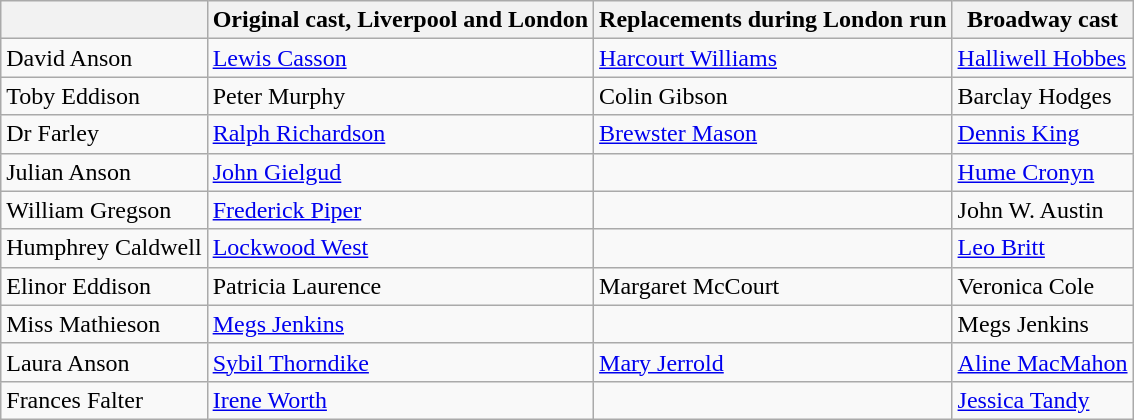<table class="wikitable plainrowheaders" style="text-align: left; margin-right: 0;">
<tr>
<th scope="col"></th>
<th scope="col">Original cast, Liverpool and London</th>
<th scope="col">Replacements during London run</th>
<th scope="col">Broadway cast</th>
</tr>
<tr>
<td>David Anson</td>
<td><a href='#'>Lewis Casson</a></td>
<td><a href='#'>Harcourt Williams</a></td>
<td><a href='#'>Halliwell Hobbes</a></td>
</tr>
<tr>
<td>Toby Eddison</td>
<td>Peter Murphy</td>
<td>Colin Gibson</td>
<td>Barclay Hodges</td>
</tr>
<tr>
<td>Dr Farley</td>
<td><a href='#'>Ralph Richardson</a></td>
<td><a href='#'>Brewster Mason</a></td>
<td><a href='#'>Dennis King</a></td>
</tr>
<tr>
<td>Julian Anson</td>
<td><a href='#'>John Gielgud</a></td>
<td></td>
<td><a href='#'>Hume Cronyn</a></td>
</tr>
<tr>
<td>William Gregson</td>
<td><a href='#'>Frederick Piper</a></td>
<td></td>
<td>John W. Austin</td>
</tr>
<tr>
<td>Humphrey Caldwell</td>
<td><a href='#'>Lockwood West</a></td>
<td></td>
<td><a href='#'>Leo Britt</a></td>
</tr>
<tr>
<td>Elinor Eddison</td>
<td>Patricia Laurence</td>
<td>Margaret McCourt</td>
<td>Veronica Cole</td>
</tr>
<tr>
<td>Miss Mathieson</td>
<td><a href='#'>Megs Jenkins</a></td>
<td></td>
<td>Megs Jenkins</td>
</tr>
<tr>
<td>Laura Anson</td>
<td><a href='#'>Sybil Thorndike</a></td>
<td><a href='#'>Mary Jerrold</a></td>
<td><a href='#'>Aline MacMahon</a></td>
</tr>
<tr>
<td>Frances Falter</td>
<td><a href='#'>Irene Worth</a></td>
<td></td>
<td><a href='#'>Jessica Tandy</a></td>
</tr>
</table>
